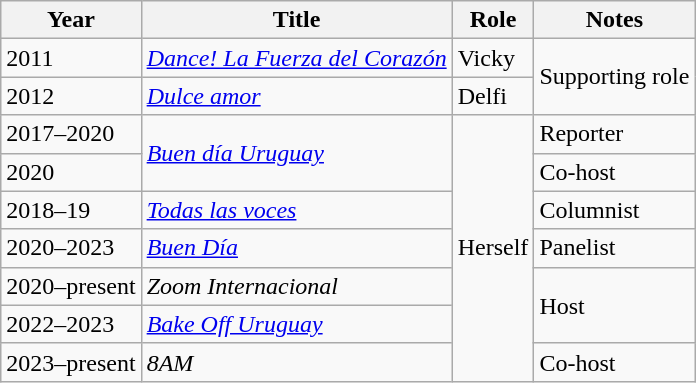<table class="wikitable">
<tr>
<th>Year</th>
<th>Title</th>
<th>Role</th>
<th>Notes</th>
</tr>
<tr>
<td>2011</td>
<td><em><a href='#'>Dance! La Fuerza del Corazón</a></em></td>
<td>Vicky</td>
<td rowspan="2">Supporting role</td>
</tr>
<tr>
<td>2012</td>
<td><em><a href='#'>Dulce amor</a></em></td>
<td>Delfi</td>
</tr>
<tr>
<td>2017–2020</td>
<td rowspan="2"><em><a href='#'>Buen día Uruguay</a></em></td>
<td rowspan="7">Herself</td>
<td>Reporter</td>
</tr>
<tr>
<td>2020</td>
<td>Co-host</td>
</tr>
<tr>
<td>2018–19</td>
<td><em><a href='#'>Todas las voces</a></em></td>
<td>Columnist</td>
</tr>
<tr>
<td>2020–2023</td>
<td><em><a href='#'>Buen Día</a></em></td>
<td>Panelist</td>
</tr>
<tr>
<td>2020–present</td>
<td><em>Zoom Internacional</em></td>
<td rowspan="2">Host</td>
</tr>
<tr>
<td>2022–2023</td>
<td><em><a href='#'>Bake Off Uruguay</a></em></td>
</tr>
<tr>
<td>2023–present</td>
<td><em>8AM</em></td>
<td>Co-host</td>
</tr>
</table>
